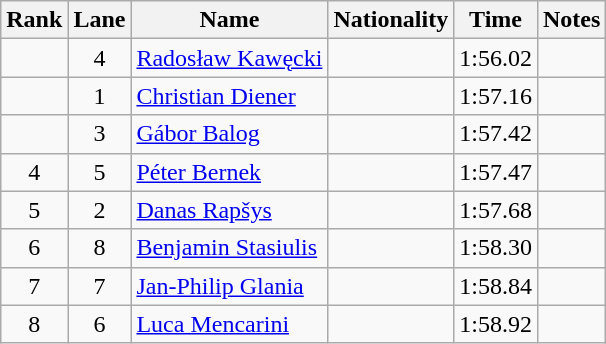<table class="wikitable sortable" style="text-align:center">
<tr>
<th>Rank</th>
<th>Lane</th>
<th>Name</th>
<th>Nationality</th>
<th>Time</th>
<th>Notes</th>
</tr>
<tr>
<td></td>
<td>4</td>
<td align=left><a href='#'>Radosław Kawęcki</a></td>
<td align=left></td>
<td>1:56.02</td>
<td></td>
</tr>
<tr>
<td></td>
<td>1</td>
<td align=left><a href='#'>Christian Diener</a></td>
<td align=left></td>
<td>1:57.16</td>
<td></td>
</tr>
<tr>
<td></td>
<td>3</td>
<td align=left><a href='#'>Gábor Balog</a></td>
<td align=left></td>
<td>1:57.42</td>
<td></td>
</tr>
<tr>
<td>4</td>
<td>5</td>
<td align=left><a href='#'>Péter Bernek</a></td>
<td align=left></td>
<td>1:57.47</td>
<td></td>
</tr>
<tr>
<td>5</td>
<td>2</td>
<td align=left><a href='#'>Danas Rapšys</a></td>
<td align=left></td>
<td>1:57.68</td>
<td></td>
</tr>
<tr>
<td>6</td>
<td>8</td>
<td align=left><a href='#'>Benjamin Stasiulis</a></td>
<td align=left></td>
<td>1:58.30</td>
<td></td>
</tr>
<tr>
<td>7</td>
<td>7</td>
<td align=left><a href='#'>Jan-Philip Glania</a></td>
<td align=left></td>
<td>1:58.84</td>
<td></td>
</tr>
<tr>
<td>8</td>
<td>6</td>
<td align=left><a href='#'>Luca Mencarini</a></td>
<td align=left></td>
<td>1:58.92</td>
<td></td>
</tr>
</table>
